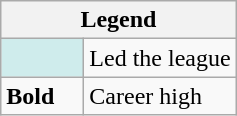<table class="wikitable mw-collapsible mw-collapsed">
<tr>
<th colspan="2">Legend</th>
</tr>
<tr>
<td style="background:#cfecec; width:3em;"></td>
<td>Led the league</td>
</tr>
<tr>
<td><strong>Bold</strong></td>
<td>Career high</td>
</tr>
</table>
